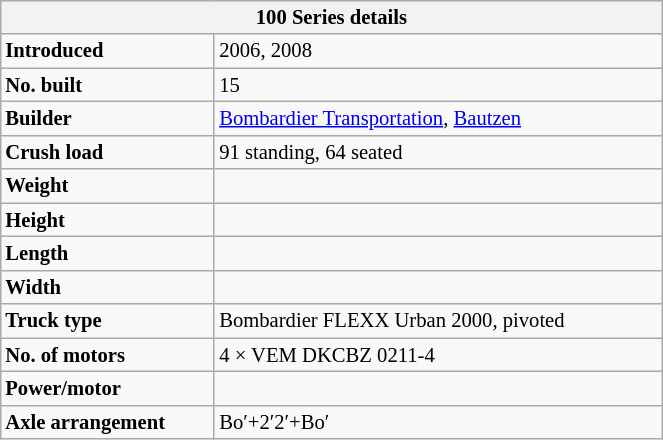<table class="wikitable mw-collapsible mw-collapsed" border="1" style="width:35%; font-size: 86%; float:left; margin-left:1em; margin-right:3em; margin-bottom:2em">
<tr>
<th colspan="2"><strong>100 Series details</strong></th>
</tr>
<tr>
<td><strong>Introduced</strong></td>
<td>2006, 2008</td>
</tr>
<tr>
<td><strong>No. built</strong></td>
<td>15</td>
</tr>
<tr>
<td><strong>Builder</strong></td>
<td><a href='#'>Bombardier Transportation</a>, <a href='#'>Bautzen</a></td>
</tr>
<tr>
<td><strong>Crush load</strong></td>
<td>91 standing, 64 seated</td>
</tr>
<tr>
<td><strong>Weight</strong></td>
<td></td>
</tr>
<tr>
<td><strong>Height</strong></td>
<td></td>
</tr>
<tr>
<td><strong>Length</strong></td>
<td></td>
</tr>
<tr>
<td><strong>Width</strong></td>
<td></td>
</tr>
<tr>
<td><strong>Truck type</strong></td>
<td>Bombardier FLEXX Urban 2000, pivoted</td>
</tr>
<tr>
<td><strong>No. of motors</strong></td>
<td>4 × VEM DKCBZ 0211-4</td>
</tr>
<tr>
<td><strong>Power/motor</strong></td>
<td></td>
</tr>
<tr>
<td><strong>Axle arrangement</strong></td>
<td>Bo′+2′2′+Bo′</td>
</tr>
</table>
